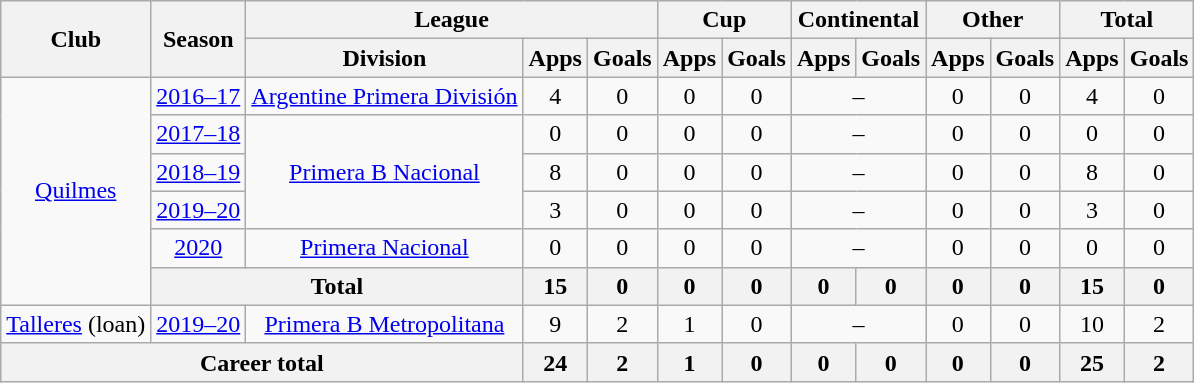<table class="wikitable" style="text-align: center">
<tr>
<th rowspan="2">Club</th>
<th rowspan="2">Season</th>
<th colspan="3">League</th>
<th colspan="2">Cup</th>
<th colspan="2">Continental</th>
<th colspan="2">Other</th>
<th colspan="2">Total</th>
</tr>
<tr>
<th>Division</th>
<th>Apps</th>
<th>Goals</th>
<th>Apps</th>
<th>Goals</th>
<th>Apps</th>
<th>Goals</th>
<th>Apps</th>
<th>Goals</th>
<th>Apps</th>
<th>Goals</th>
</tr>
<tr>
<td rowspan="6"><a href='#'>Quilmes</a></td>
<td><a href='#'>2016–17</a></td>
<td><a href='#'>Argentine Primera División</a></td>
<td>4</td>
<td>0</td>
<td>0</td>
<td>0</td>
<td colspan="2">–</td>
<td>0</td>
<td>0</td>
<td>4</td>
<td>0</td>
</tr>
<tr>
<td><a href='#'>2017–18</a></td>
<td rowspan="3"><a href='#'>Primera B Nacional</a></td>
<td>0</td>
<td>0</td>
<td>0</td>
<td>0</td>
<td colspan="2">–</td>
<td>0</td>
<td>0</td>
<td>0</td>
<td>0</td>
</tr>
<tr>
<td><a href='#'>2018–19</a></td>
<td>8</td>
<td>0</td>
<td>0</td>
<td>0</td>
<td colspan="2">–</td>
<td>0</td>
<td>0</td>
<td>8</td>
<td>0</td>
</tr>
<tr>
<td><a href='#'>2019–20</a></td>
<td>3</td>
<td>0</td>
<td>0</td>
<td>0</td>
<td colspan="2">–</td>
<td>0</td>
<td>0</td>
<td>3</td>
<td>0</td>
</tr>
<tr>
<td><a href='#'>2020</a></td>
<td><a href='#'>Primera Nacional</a></td>
<td>0</td>
<td>0</td>
<td>0</td>
<td>0</td>
<td colspan="2">–</td>
<td>0</td>
<td>0</td>
<td>0</td>
<td>0</td>
</tr>
<tr>
<th colspan=2>Total</th>
<th>15</th>
<th>0</th>
<th>0</th>
<th>0</th>
<th>0</th>
<th>0</th>
<th>0</th>
<th>0</th>
<th>15</th>
<th>0</th>
</tr>
<tr>
<td><a href='#'>Talleres</a> (loan)</td>
<td><a href='#'>2019–20</a></td>
<td><a href='#'>Primera B Metropolitana</a></td>
<td>9</td>
<td>2</td>
<td>1</td>
<td>0</td>
<td colspan="2">–</td>
<td>0</td>
<td>0</td>
<td>10</td>
<td>2</td>
</tr>
<tr>
<th colspan=3>Career total</th>
<th>24</th>
<th>2</th>
<th>1</th>
<th>0</th>
<th>0</th>
<th>0</th>
<th>0</th>
<th>0</th>
<th>25</th>
<th>2</th>
</tr>
</table>
